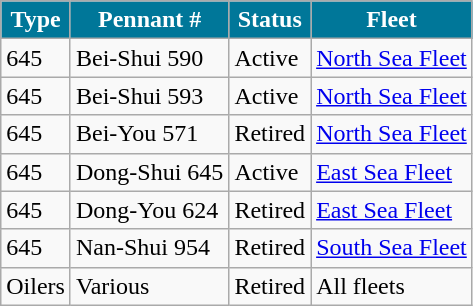<table class="wikitable">
<tr>
<th style="background:#079;color:#fff;">Type</th>
<th style="background:#079;color:#fff;">Pennant #</th>
<th style="background:#079;color:#fff;">Status</th>
<th style="background:#079;color:#fff;">Fleet</th>
</tr>
<tr>
<td>645</td>
<td>Bei-Shui 590</td>
<td>Active</td>
<td><a href='#'>North Sea Fleet</a></td>
</tr>
<tr>
<td>645</td>
<td>Bei-Shui 593</td>
<td>Active</td>
<td><a href='#'>North Sea Fleet</a></td>
</tr>
<tr>
<td>645</td>
<td>Bei-You 571</td>
<td>Retired</td>
<td><a href='#'>North Sea Fleet</a></td>
</tr>
<tr>
<td>645</td>
<td>Dong-Shui 645</td>
<td>Active</td>
<td><a href='#'>East Sea Fleet</a></td>
</tr>
<tr>
<td>645</td>
<td>Dong-You 624</td>
<td>Retired</td>
<td><a href='#'>East Sea Fleet</a></td>
</tr>
<tr>
<td>645</td>
<td>Nan-Shui 954</td>
<td>Retired</td>
<td><a href='#'>South Sea Fleet</a></td>
</tr>
<tr>
<td>Oilers</td>
<td>Various</td>
<td>Retired</td>
<td>All fleets</td>
</tr>
</table>
